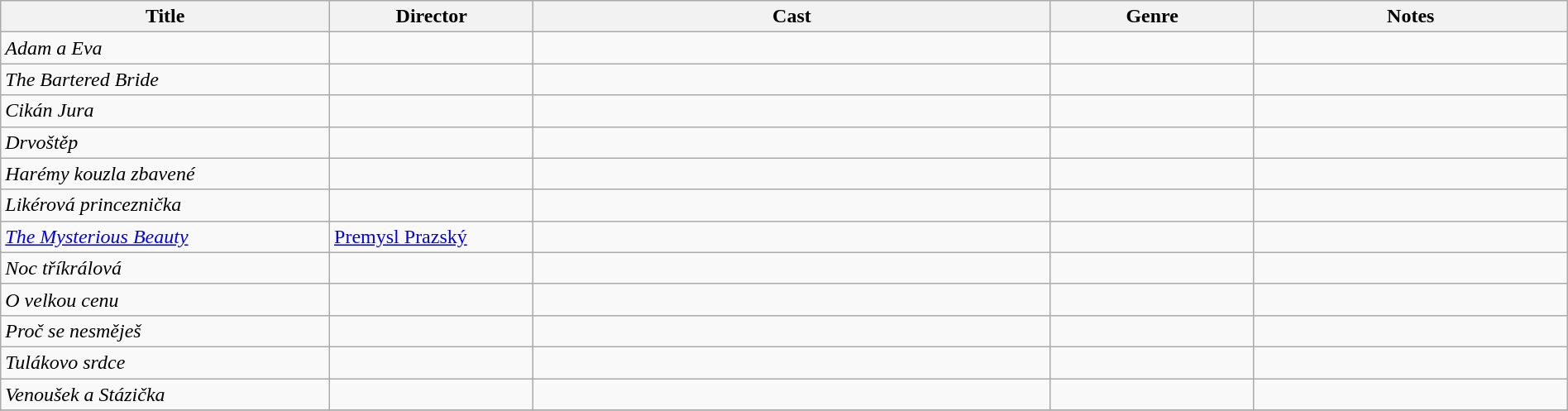<table class="wikitable" style="width:100%;">
<tr>
<th style="width:21%;">Title</th>
<th style="width:13%;">Director</th>
<th style="width:33%;">Cast</th>
<th style="width:13%;">Genre</th>
<th style="width:20%;">Notes</th>
</tr>
<tr>
<td><em>Adam a Eva</em></td>
<td></td>
<td></td>
<td></td>
<td></td>
</tr>
<tr>
<td><em>The Bartered Bride</em></td>
<td></td>
<td></td>
<td></td>
<td></td>
</tr>
<tr>
<td><em>Cikán Jura</em></td>
<td></td>
<td></td>
<td></td>
<td></td>
</tr>
<tr>
<td><em>Drvoštěp</em></td>
<td></td>
<td></td>
<td></td>
<td></td>
</tr>
<tr>
<td><em>Harémy kouzla zbavené</em></td>
<td></td>
<td></td>
<td></td>
<td></td>
</tr>
<tr>
<td><em>Likérová princeznička</em></td>
<td></td>
<td></td>
<td></td>
<td></td>
</tr>
<tr>
<td><em><a href='#'>The Mysterious Beauty</a></em></td>
<td><a href='#'>Premysl Prazský</a></td>
<td></td>
<td></td>
<td></td>
</tr>
<tr>
<td><em>Noc tříkrálová</em></td>
<td></td>
<td></td>
<td></td>
<td></td>
</tr>
<tr>
<td><em>O velkou cenu</em></td>
<td></td>
<td></td>
<td></td>
<td></td>
</tr>
<tr>
<td><em>Proč se nesměješ</em></td>
<td></td>
<td></td>
<td></td>
<td></td>
</tr>
<tr>
<td><em>Tulákovo srdce</em></td>
<td></td>
<td></td>
<td></td>
<td></td>
</tr>
<tr>
<td><em>Venoušek a Stázička</em></td>
<td></td>
<td></td>
<td></td>
<td></td>
</tr>
<tr>
</tr>
</table>
